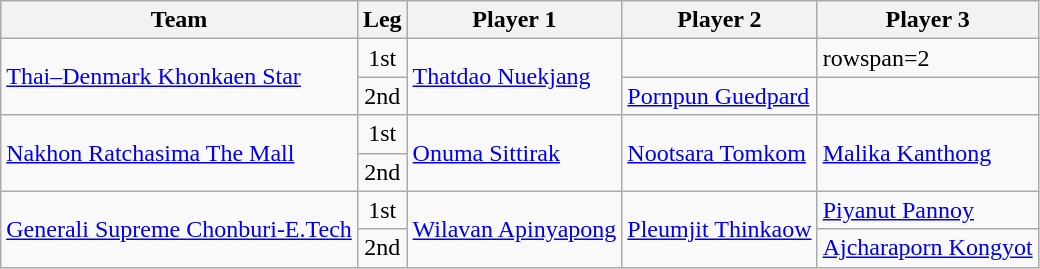<table class="wikitable sortable">
<tr>
<th>Team</th>
<th>Leg</th>
<th>Player 1</th>
<th>Player 2</th>
<th>Player 3</th>
</tr>
<tr>
<td rowspan=2><a href='#'>Thai–Denmark Khonkaen Star</a></td>
<td align="center">1st</td>
<td rowspan=2><a href='#'>Thatdao Nuekjang</a></td>
<td></td>
<td>rowspan=2 </td>
</tr>
<tr>
<td align="center">2nd</td>
<td><a href='#'>Pornpun Guedpard</a> </td>
</tr>
<tr>
<td rowspan=2><a href='#'>Nakhon Ratchasima The Mall</a></td>
<td align="center">1st</td>
<td rowspan=2><a href='#'>Onuma Sittirak</a></td>
<td rowspan=2><a href='#'>Nootsara Tomkom</a></td>
<td rowspan=2><a href='#'>Malika Kanthong</a></td>
</tr>
<tr>
<td align="center">2nd</td>
</tr>
<tr>
<td rowspan=2><a href='#'>Generali Supreme Chonburi-E.Tech</a></td>
<td align="center">1st</td>
<td rowspan=2><a href='#'>Wilavan Apinyapong</a></td>
<td rowspan=2><a href='#'>Pleumjit Thinkaow</a></td>
<td><a href='#'>Piyanut Pannoy</a> </td>
</tr>
<tr>
<td align="center">2nd</td>
<td><a href='#'>Ajcharaporn Kongyot</a> </td>
</tr>
</table>
